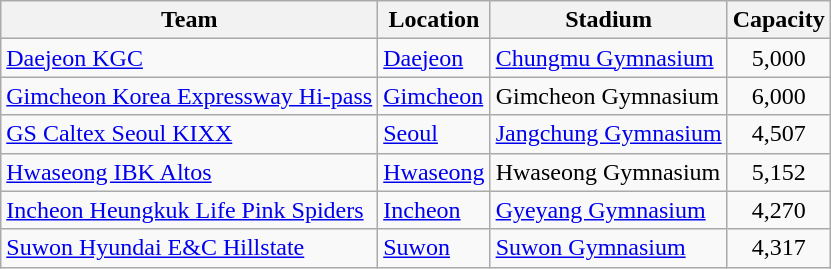<table class="wikitable sortable" style="text-align: left;">
<tr>
<th>Team</th>
<th>Location</th>
<th>Stadium</th>
<th>Capacity</th>
</tr>
<tr>
<td><a href='#'>Daejeon KGC</a></td>
<td><a href='#'>Daejeon</a></td>
<td><a href='#'>Chungmu Gymnasium</a></td>
<td align="center">5,000 <small> </small></td>
</tr>
<tr>
<td><a href='#'>Gimcheon Korea Expressway Hi-pass</a></td>
<td><a href='#'>Gimcheon</a></td>
<td>Gimcheon Gymnasium</td>
<td align="center">6,000</td>
</tr>
<tr>
<td><a href='#'>GS Caltex Seoul KIXX</a></td>
<td><a href='#'>Seoul</a></td>
<td><a href='#'>Jangchung Gymnasium</a></td>
<td align="center">4,507 <small> </small></td>
</tr>
<tr>
<td><a href='#'>Hwaseong IBK Altos</a></td>
<td><a href='#'>Hwaseong</a></td>
<td>Hwaseong Gymnasium</td>
<td align="center">5,152 <small>  </small></td>
</tr>
<tr>
<td><a href='#'>Incheon Heungkuk Life Pink Spiders</a></td>
<td><a href='#'>Incheon</a></td>
<td><a href='#'>Gyeyang Gymnasium</a></td>
<td align="center">4,270 <small>   </small></td>
</tr>
<tr>
<td><a href='#'>Suwon Hyundai E&C Hillstate</a></td>
<td><a href='#'>Suwon</a></td>
<td><a href='#'>Suwon Gymnasium</a></td>
<td align="center">4,317 <small> </small></td>
</tr>
</table>
